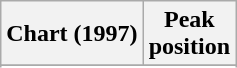<table class="wikitable sortable plainrowheaders" style="text-align:center;">
<tr>
<th scope="col">Chart (1997)</th>
<th scope="col">Peak<br>position</th>
</tr>
<tr>
</tr>
<tr>
</tr>
<tr>
</tr>
<tr>
</tr>
<tr>
</tr>
</table>
